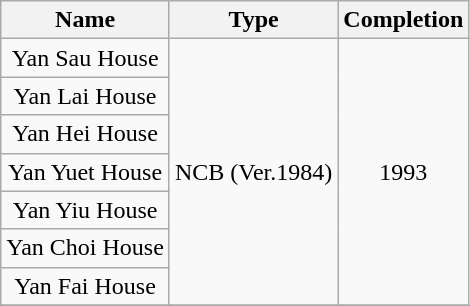<table class="wikitable" style="text-align: center">
<tr>
<th>Name</th>
<th>Type</th>
<th>Completion</th>
</tr>
<tr>
<td>Yan Sau House</td>
<td rowspan="7">NCB (Ver.1984)</td>
<td rowspan="7">1993</td>
</tr>
<tr>
<td>Yan Lai House</td>
</tr>
<tr>
<td>Yan Hei House</td>
</tr>
<tr>
<td>Yan Yuet House</td>
</tr>
<tr>
<td>Yan Yiu House</td>
</tr>
<tr>
<td>Yan Choi House</td>
</tr>
<tr>
<td>Yan Fai House</td>
</tr>
<tr>
</tr>
</table>
